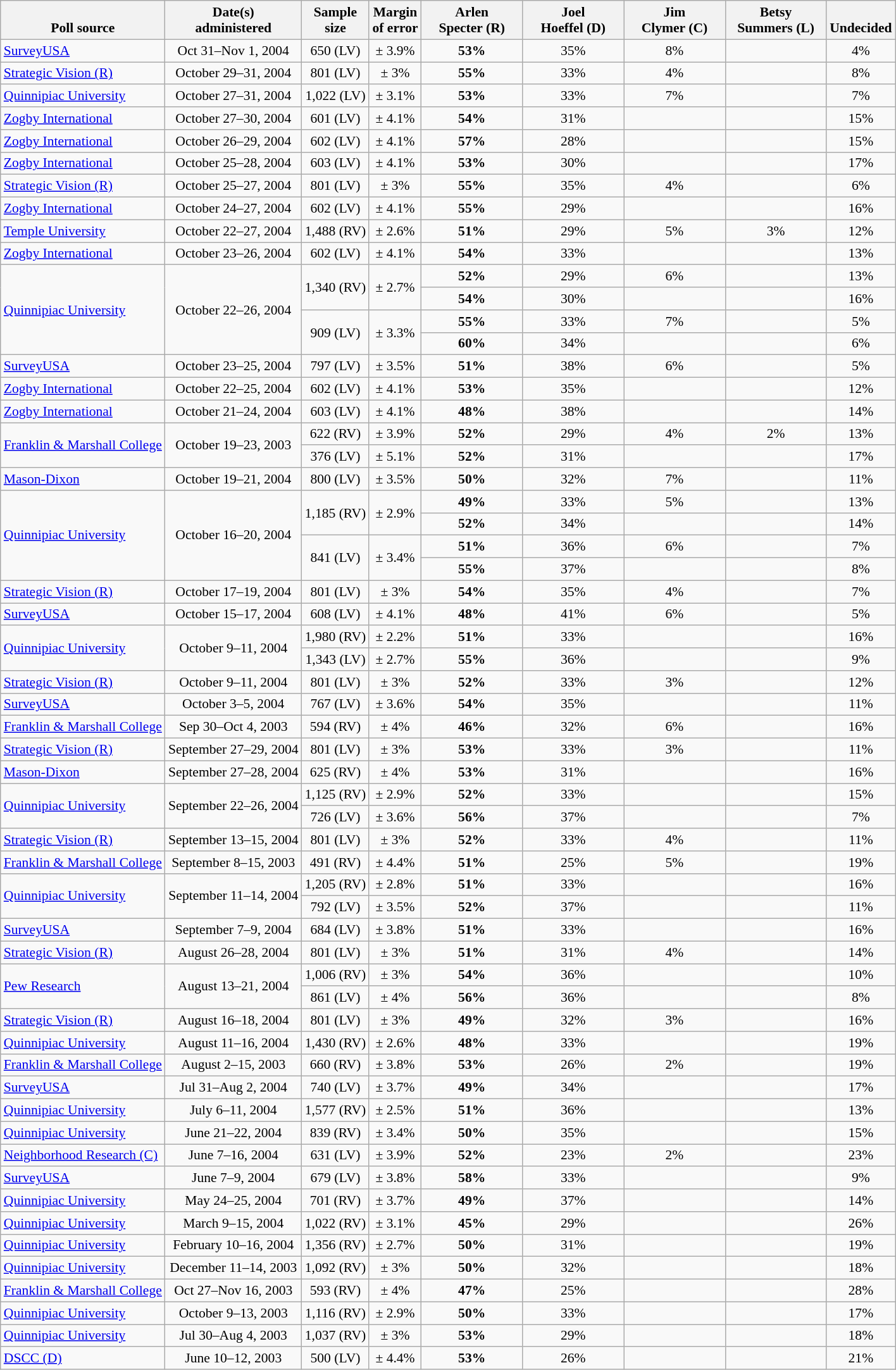<table class="wikitable" style="font-size:90%;text-align:center;">
<tr style="vertical-align:bottom">
<th>Poll source</th>
<th>Date(s)<br>administered</th>
<th>Sample<br>size</th>
<th>Margin<br>of error</th>
<th style="width:100px;">Arlen<br>Specter (R)</th>
<th style="width:100px;">Joel<br>Hoeffel (D)</th>
<th style="width:100px;">Jim<br>Clymer (C)</th>
<th style="width:100px;">Betsy<br>Summers (L)</th>
<th>Undecided</th>
</tr>
<tr>
<td style="text-align:left;"><a href='#'>SurveyUSA</a></td>
<td>Oct 31–Nov 1, 2004</td>
<td>650 (LV)</td>
<td>± 3.9%</td>
<td><strong>53%</strong></td>
<td>35%</td>
<td>8%</td>
<td></td>
<td>4%</td>
</tr>
<tr>
<td style="text-align:left;"><a href='#'>Strategic Vision (R)</a></td>
<td>October 29–31, 2004</td>
<td>801 (LV)</td>
<td>± 3%</td>
<td><strong>55%</strong></td>
<td>33%</td>
<td>4%</td>
<td></td>
<td>8%</td>
</tr>
<tr>
<td style="text-align:left;"><a href='#'>Quinnipiac University</a></td>
<td>October 27–31, 2004</td>
<td>1,022 (LV)</td>
<td>± 3.1%</td>
<td><strong>53%</strong></td>
<td>33%</td>
<td>7%</td>
<td></td>
<td>7%</td>
</tr>
<tr>
<td style="text-align:left;"><a href='#'>Zogby International</a></td>
<td>October 27–30, 2004</td>
<td>601 (LV)</td>
<td>± 4.1%</td>
<td><strong>54%</strong></td>
<td>31%</td>
<td></td>
<td></td>
<td>15%</td>
</tr>
<tr>
<td style="text-align:left;"><a href='#'>Zogby International</a></td>
<td>October 26–29, 2004</td>
<td>602 (LV)</td>
<td>± 4.1%</td>
<td><strong>57%</strong></td>
<td>28%</td>
<td></td>
<td></td>
<td>15%</td>
</tr>
<tr>
<td style="text-align:left;"><a href='#'>Zogby International</a></td>
<td>October 25–28, 2004</td>
<td>603 (LV)</td>
<td>± 4.1%</td>
<td><strong>53%</strong></td>
<td>30%</td>
<td></td>
<td></td>
<td>17%</td>
</tr>
<tr>
<td style="text-align:left;"><a href='#'>Strategic Vision (R)</a></td>
<td>October 25–27, 2004</td>
<td>801 (LV)</td>
<td>± 3%</td>
<td><strong>55%</strong></td>
<td>35%</td>
<td>4%</td>
<td></td>
<td>6%</td>
</tr>
<tr>
<td style="text-align:left;"><a href='#'>Zogby International</a></td>
<td>October 24–27, 2004</td>
<td>602 (LV)</td>
<td>± 4.1%</td>
<td><strong>55%</strong></td>
<td>29%</td>
<td></td>
<td></td>
<td>16%</td>
</tr>
<tr>
<td style="text-align:left;"><a href='#'>Temple University</a></td>
<td>October 22–27, 2004</td>
<td>1,488 (RV)</td>
<td>± 2.6%</td>
<td><strong>51%</strong></td>
<td>29%</td>
<td>5%</td>
<td>3%</td>
<td>12%</td>
</tr>
<tr>
<td style="text-align:left;"><a href='#'>Zogby International</a></td>
<td>October 23–26, 2004</td>
<td>602 (LV)</td>
<td>± 4.1%</td>
<td><strong>54%</strong></td>
<td>33%</td>
<td></td>
<td></td>
<td>13%</td>
</tr>
<tr>
<td rowspan=4 style="text-align:left;"><a href='#'>Quinnipiac University</a></td>
<td rowspan=4>October 22–26, 2004</td>
<td rowspan=2>1,340 (RV)</td>
<td rowspan=2>± 2.7%</td>
<td><strong>52%</strong></td>
<td>29%</td>
<td>6%</td>
<td></td>
<td>13%</td>
</tr>
<tr>
<td><strong>54%</strong></td>
<td>30%</td>
<td></td>
<td></td>
<td>16%</td>
</tr>
<tr>
<td rowspan=2>909 (LV)</td>
<td rowspan=2>± 3.3%</td>
<td><strong>55%</strong></td>
<td>33%</td>
<td>7%</td>
<td></td>
<td>5%</td>
</tr>
<tr>
<td><strong>60%</strong></td>
<td>34%</td>
<td></td>
<td></td>
<td>6%</td>
</tr>
<tr>
<td style="text-align:left;"><a href='#'>SurveyUSA</a></td>
<td>October 23–25, 2004</td>
<td>797 (LV)</td>
<td>± 3.5%</td>
<td><strong>51%</strong></td>
<td>38%</td>
<td>6%</td>
<td></td>
<td>5%</td>
</tr>
<tr>
<td style="text-align:left;"><a href='#'>Zogby International</a></td>
<td>October 22–25, 2004</td>
<td>602 (LV)</td>
<td>± 4.1%</td>
<td><strong>53%</strong></td>
<td>35%</td>
<td></td>
<td></td>
<td>12%</td>
</tr>
<tr>
<td style="text-align:left;"><a href='#'>Zogby International</a></td>
<td>October 21–24, 2004</td>
<td>603 (LV)</td>
<td>± 4.1%</td>
<td><strong>48%</strong></td>
<td>38%</td>
<td></td>
<td></td>
<td>14%</td>
</tr>
<tr>
<td rowspan=2 style="text-align:left;"><a href='#'>Franklin & Marshall College</a></td>
<td rowspan=2>October 19–23, 2003</td>
<td>622 (RV)</td>
<td>± 3.9%</td>
<td><strong>52%</strong></td>
<td>29%</td>
<td>4%</td>
<td>2%</td>
<td>13%</td>
</tr>
<tr>
<td>376 (LV)</td>
<td>± 5.1%</td>
<td><strong>52%</strong></td>
<td>31%</td>
<td></td>
<td></td>
<td>17%</td>
</tr>
<tr>
<td style="text-align:left;"><a href='#'>Mason-Dixon</a></td>
<td>October 19–21, 2004</td>
<td>800 (LV)</td>
<td>± 3.5%</td>
<td><strong>50%</strong></td>
<td>32%</td>
<td>7%</td>
<td></td>
<td>11%</td>
</tr>
<tr>
<td rowspan=4 style="text-align:left;"><a href='#'>Quinnipiac University</a></td>
<td rowspan=4>October 16–20, 2004</td>
<td rowspan=2>1,185 (RV)</td>
<td rowspan=2>± 2.9%</td>
<td><strong>49%</strong></td>
<td>33%</td>
<td>5%</td>
<td></td>
<td>13%</td>
</tr>
<tr>
<td><strong>52%</strong></td>
<td>34%</td>
<td></td>
<td></td>
<td>14%</td>
</tr>
<tr>
<td rowspan=2>841 (LV)</td>
<td rowspan=2>± 3.4%</td>
<td><strong>51%</strong></td>
<td>36%</td>
<td>6%</td>
<td></td>
<td>7%</td>
</tr>
<tr>
<td><strong>55%</strong></td>
<td>37%</td>
<td></td>
<td></td>
<td>8%</td>
</tr>
<tr>
<td style="text-align:left;"><a href='#'>Strategic Vision (R)</a></td>
<td>October 17–19, 2004</td>
<td>801 (LV)</td>
<td>± 3%</td>
<td><strong>54%</strong></td>
<td>35%</td>
<td>4%</td>
<td></td>
<td>7%</td>
</tr>
<tr>
<td style="text-align:left;"><a href='#'>SurveyUSA</a></td>
<td>October 15–17, 2004</td>
<td>608 (LV)</td>
<td>± 4.1%</td>
<td><strong>48%</strong></td>
<td>41%</td>
<td>6%</td>
<td></td>
<td>5%</td>
</tr>
<tr>
<td rowspan=2 style="text-align:left;"><a href='#'>Quinnipiac University</a></td>
<td rowspan=2>October 9–11, 2004</td>
<td>1,980 (RV)</td>
<td>± 2.2%</td>
<td><strong>51%</strong></td>
<td>33%</td>
<td></td>
<td></td>
<td>16%</td>
</tr>
<tr>
<td>1,343 (LV)</td>
<td>± 2.7%</td>
<td><strong>55%</strong></td>
<td>36%</td>
<td></td>
<td></td>
<td>9%</td>
</tr>
<tr>
<td style="text-align:left;"><a href='#'>Strategic Vision (R)</a></td>
<td>October 9–11, 2004</td>
<td>801 (LV)</td>
<td>± 3%</td>
<td><strong>52%</strong></td>
<td>33%</td>
<td>3%</td>
<td></td>
<td>12%</td>
</tr>
<tr>
<td style="text-align:left;"><a href='#'>SurveyUSA</a></td>
<td>October 3–5, 2004</td>
<td>767 (LV)</td>
<td>± 3.6%</td>
<td><strong>54%</strong></td>
<td>35%</td>
<td></td>
<td></td>
<td>11%</td>
</tr>
<tr>
<td style="text-align:left;"><a href='#'>Franklin & Marshall College</a></td>
<td>Sep 30–Oct 4, 2003</td>
<td>594 (RV)</td>
<td>± 4%</td>
<td><strong>46%</strong></td>
<td>32%</td>
<td>6%</td>
<td></td>
<td>16%</td>
</tr>
<tr>
<td style="text-align:left;"><a href='#'>Strategic Vision (R)</a></td>
<td>September 27–29, 2004</td>
<td>801 (LV)</td>
<td>± 3%</td>
<td><strong>53%</strong></td>
<td>33%</td>
<td>3%</td>
<td></td>
<td>11%</td>
</tr>
<tr>
<td style="text-align:left;"><a href='#'>Mason-Dixon</a></td>
<td>September 27–28, 2004</td>
<td>625 (RV)</td>
<td>± 4%</td>
<td><strong>53%</strong></td>
<td>31%</td>
<td></td>
<td></td>
<td>16%</td>
</tr>
<tr>
<td rowspan=2 style="text-align:left;"><a href='#'>Quinnipiac University</a></td>
<td rowspan=2>September 22–26, 2004</td>
<td>1,125 (RV)</td>
<td>± 2.9%</td>
<td><strong>52%</strong></td>
<td>33%</td>
<td></td>
<td></td>
<td>15%</td>
</tr>
<tr>
<td>726 (LV)</td>
<td>± 3.6%</td>
<td><strong>56%</strong></td>
<td>37%</td>
<td></td>
<td></td>
<td>7%</td>
</tr>
<tr>
<td style="text-align:left;"><a href='#'>Strategic Vision (R)</a></td>
<td>September 13–15, 2004</td>
<td>801 (LV)</td>
<td>± 3%</td>
<td><strong>52%</strong></td>
<td>33%</td>
<td>4%</td>
<td></td>
<td>11%</td>
</tr>
<tr>
<td style="text-align:left;"><a href='#'>Franklin & Marshall College</a></td>
<td>September 8–15, 2003</td>
<td>491 (RV)</td>
<td>± 4.4%</td>
<td><strong>51%</strong></td>
<td>25%</td>
<td>5%</td>
<td></td>
<td>19%</td>
</tr>
<tr>
<td rowspan=2 style="text-align:left;"><a href='#'>Quinnipiac University</a></td>
<td rowspan=2>September 11–14, 2004</td>
<td>1,205 (RV)</td>
<td>± 2.8%</td>
<td><strong>51%</strong></td>
<td>33%</td>
<td></td>
<td></td>
<td>16%</td>
</tr>
<tr>
<td>792 (LV)</td>
<td>± 3.5%</td>
<td><strong>52%</strong></td>
<td>37%</td>
<td></td>
<td></td>
<td>11%</td>
</tr>
<tr>
<td style="text-align:left;"><a href='#'>SurveyUSA</a></td>
<td>September 7–9, 2004</td>
<td>684 (LV)</td>
<td>± 3.8%</td>
<td><strong>51%</strong></td>
<td>33%</td>
<td></td>
<td></td>
<td>16%</td>
</tr>
<tr>
<td style="text-align:left;"><a href='#'>Strategic Vision (R)</a></td>
<td>August 26–28, 2004</td>
<td>801 (LV)</td>
<td>± 3%</td>
<td><strong>51%</strong></td>
<td>31%</td>
<td>4%</td>
<td></td>
<td>14%</td>
</tr>
<tr>
<td rowspan=2 style="text-align:left;"><a href='#'>Pew Research</a></td>
<td rowspan=2>August 13–21, 2004</td>
<td>1,006 (RV)</td>
<td>± 3%</td>
<td><strong>54%</strong></td>
<td>36%</td>
<td></td>
<td></td>
<td>10%</td>
</tr>
<tr>
<td>861 (LV)</td>
<td>± 4%</td>
<td><strong>56%</strong></td>
<td>36%</td>
<td></td>
<td></td>
<td>8%</td>
</tr>
<tr>
<td style="text-align:left;"><a href='#'>Strategic Vision (R)</a></td>
<td>August 16–18, 2004</td>
<td>801 (LV)</td>
<td>± 3%</td>
<td><strong>49%</strong></td>
<td>32%</td>
<td>3%</td>
<td></td>
<td>16%</td>
</tr>
<tr>
<td style="text-align:left;"><a href='#'>Quinnipiac University</a></td>
<td>August 11–16, 2004</td>
<td>1,430 (RV)</td>
<td>± 2.6%</td>
<td><strong>48%</strong></td>
<td>33%</td>
<td></td>
<td></td>
<td>19%</td>
</tr>
<tr>
<td style="text-align:left;"><a href='#'>Franklin & Marshall College</a></td>
<td>August 2–15, 2003</td>
<td>660 (RV)</td>
<td>± 3.8%</td>
<td><strong>53%</strong></td>
<td>26%</td>
<td>2%</td>
<td></td>
<td>19%</td>
</tr>
<tr>
<td style="text-align:left;"><a href='#'>SurveyUSA</a></td>
<td>Jul 31–Aug 2, 2004</td>
<td>740 (LV)</td>
<td>± 3.7%</td>
<td><strong>49%</strong></td>
<td>34%</td>
<td></td>
<td></td>
<td>17%</td>
</tr>
<tr>
<td style="text-align:left;"><a href='#'>Quinnipiac University</a></td>
<td>July 6–11, 2004</td>
<td>1,577 (RV)</td>
<td>± 2.5%</td>
<td><strong>51%</strong></td>
<td>36%</td>
<td></td>
<td></td>
<td>13%</td>
</tr>
<tr>
<td style="text-align:left;"><a href='#'>Quinnipiac University</a></td>
<td>June 21–22, 2004</td>
<td>839 (RV)</td>
<td>± 3.4%</td>
<td><strong>50%</strong></td>
<td>35%</td>
<td></td>
<td></td>
<td>15%</td>
</tr>
<tr>
<td style="text-align:left;"><a href='#'>Neighborhood Research (C)</a></td>
<td>June 7–16, 2004</td>
<td>631 (LV)</td>
<td>± 3.9%</td>
<td><strong>52%</strong></td>
<td>23%</td>
<td>2%</td>
<td></td>
<td>23%</td>
</tr>
<tr>
<td style="text-align:left;"><a href='#'>SurveyUSA</a></td>
<td>June 7–9, 2004</td>
<td>679 (LV)</td>
<td>± 3.8%</td>
<td><strong>58%</strong></td>
<td>33%</td>
<td></td>
<td></td>
<td>9%</td>
</tr>
<tr>
<td style="text-align:left;"><a href='#'>Quinnipiac University</a></td>
<td>May 24–25, 2004</td>
<td>701 (RV)</td>
<td>± 3.7%</td>
<td><strong>49%</strong></td>
<td>37%</td>
<td></td>
<td></td>
<td>14%</td>
</tr>
<tr>
<td style="text-align:left;"><a href='#'>Quinnipiac University</a></td>
<td>March 9–15, 2004</td>
<td>1,022 (RV)</td>
<td>± 3.1%</td>
<td><strong>45%</strong></td>
<td>29%</td>
<td></td>
<td></td>
<td>26%</td>
</tr>
<tr>
<td style="text-align:left;"><a href='#'>Quinnipiac University</a></td>
<td>February 10–16, 2004</td>
<td>1,356 (RV)</td>
<td>± 2.7%</td>
<td><strong>50%</strong></td>
<td>31%</td>
<td></td>
<td></td>
<td>19%</td>
</tr>
<tr>
<td style="text-align:left;"><a href='#'>Quinnipiac University</a></td>
<td>December 11–14, 2003</td>
<td>1,092 (RV)</td>
<td>± 3%</td>
<td><strong>50%</strong></td>
<td>32%</td>
<td></td>
<td></td>
<td>18%</td>
</tr>
<tr>
<td style="text-align:left;"><a href='#'>Franklin & Marshall College</a></td>
<td>Oct 27–Nov 16, 2003</td>
<td>593 (RV)</td>
<td>± 4%</td>
<td><strong>47%</strong></td>
<td>25%</td>
<td></td>
<td></td>
<td>28%</td>
</tr>
<tr>
<td style="text-align:left;"><a href='#'>Quinnipiac University</a></td>
<td>October 9–13, 2003</td>
<td>1,116 (RV)</td>
<td>± 2.9%</td>
<td><strong>50%</strong></td>
<td>33%</td>
<td></td>
<td></td>
<td>17%</td>
</tr>
<tr>
<td style="text-align:left;"><a href='#'>Quinnipiac University</a></td>
<td>Jul 30–Aug 4, 2003</td>
<td>1,037 (RV)</td>
<td>± 3%</td>
<td><strong>53%</strong></td>
<td>29%</td>
<td></td>
<td></td>
<td>18%</td>
</tr>
<tr>
<td style="text-align:left;"><a href='#'>DSCC (D)</a></td>
<td>June 10–12, 2003</td>
<td>500 (LV)</td>
<td>± 4.4%</td>
<td><strong>53%</strong></td>
<td>26%</td>
<td></td>
<td></td>
<td>21%</td>
</tr>
</table>
